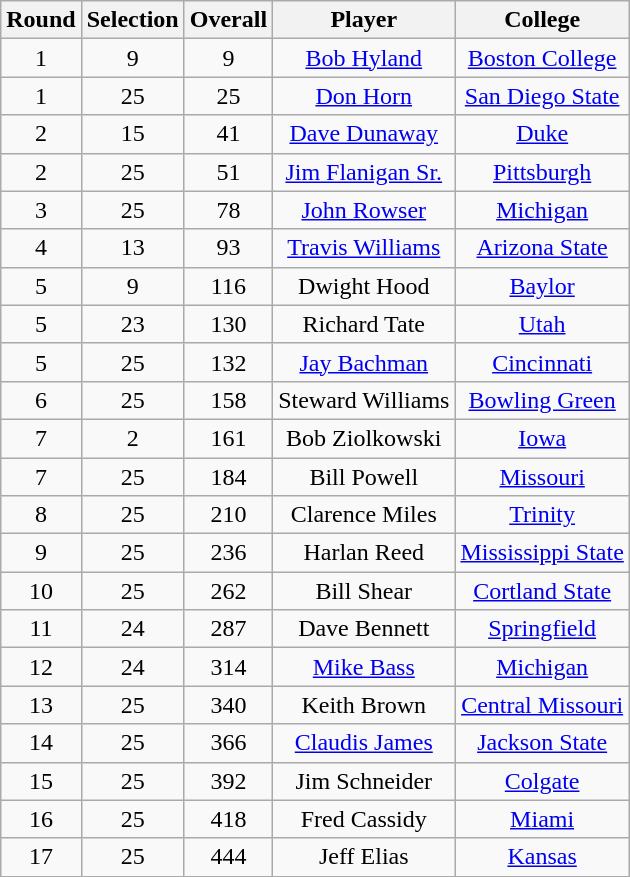<table class=wikitable style="text-align:center">
<tr>
<th>Round</th>
<th>Selection</th>
<th>Overall</th>
<th>Player</th>
<th>College</th>
</tr>
<tr>
<td>1</td>
<td>9</td>
<td>9</td>
<td><a href='#'>Bob Hyland</a></td>
<td><a href='#'>Boston College</a></td>
</tr>
<tr>
<td>1</td>
<td>25</td>
<td>25</td>
<td><a href='#'>Don Horn</a></td>
<td><a href='#'>San Diego State</a></td>
</tr>
<tr>
<td>2</td>
<td>15</td>
<td>41</td>
<td><a href='#'>Dave Dunaway</a></td>
<td><a href='#'>Duke</a></td>
</tr>
<tr>
<td>2</td>
<td>25</td>
<td>51</td>
<td><a href='#'>Jim Flanigan Sr.</a></td>
<td><a href='#'>Pittsburgh</a></td>
</tr>
<tr>
<td>3</td>
<td>25</td>
<td>78</td>
<td><a href='#'>John Rowser</a></td>
<td><a href='#'>Michigan</a></td>
</tr>
<tr>
<td>4</td>
<td>13</td>
<td>93</td>
<td><a href='#'>Travis Williams</a></td>
<td><a href='#'>Arizona State</a></td>
</tr>
<tr>
<td>5</td>
<td>9</td>
<td>116</td>
<td>Dwight Hood</td>
<td><a href='#'>Baylor</a></td>
</tr>
<tr>
<td>5</td>
<td>23</td>
<td>130</td>
<td>Richard Tate</td>
<td><a href='#'>Utah</a></td>
</tr>
<tr>
<td>5</td>
<td>25</td>
<td>132</td>
<td><a href='#'>Jay Bachman</a></td>
<td><a href='#'>Cincinnati</a></td>
</tr>
<tr>
<td>6</td>
<td>25</td>
<td>158</td>
<td>Steward Williams</td>
<td><a href='#'>Bowling Green</a></td>
</tr>
<tr>
<td>7</td>
<td>2</td>
<td>161</td>
<td>Bob Ziolkowski</td>
<td><a href='#'>Iowa</a></td>
</tr>
<tr>
<td>7</td>
<td>25</td>
<td>184</td>
<td>Bill Powell</td>
<td><a href='#'>Missouri</a></td>
</tr>
<tr>
<td>8</td>
<td>25</td>
<td>210</td>
<td>Clarence Miles</td>
<td><a href='#'>Trinity</a></td>
</tr>
<tr>
<td>9</td>
<td>25</td>
<td>236</td>
<td>Harlan Reed</td>
<td><a href='#'>Mississippi State</a></td>
</tr>
<tr>
<td>10</td>
<td>25</td>
<td>262</td>
<td>Bill Shear</td>
<td><a href='#'>Cortland State</a></td>
</tr>
<tr>
<td>11</td>
<td>24</td>
<td>287</td>
<td>Dave Bennett</td>
<td><a href='#'>Springfield</a></td>
</tr>
<tr>
<td>12</td>
<td>24</td>
<td>314</td>
<td><a href='#'>Mike Bass</a></td>
<td><a href='#'>Michigan</a></td>
</tr>
<tr>
<td>13</td>
<td>25</td>
<td>340</td>
<td>Keith Brown</td>
<td><a href='#'>Central Missouri</a></td>
</tr>
<tr>
<td>14</td>
<td>25</td>
<td>366</td>
<td><a href='#'>Claudis James</a></td>
<td><a href='#'>Jackson State</a></td>
</tr>
<tr>
<td>15</td>
<td>25</td>
<td>392</td>
<td>Jim Schneider</td>
<td><a href='#'>Colgate</a></td>
</tr>
<tr>
<td>16</td>
<td>25</td>
<td>418</td>
<td>Fred Cassidy</td>
<td><a href='#'>Miami</a></td>
</tr>
<tr>
<td>17</td>
<td>25</td>
<td>444</td>
<td>Jeff Elias</td>
<td><a href='#'>Kansas</a></td>
</tr>
</table>
